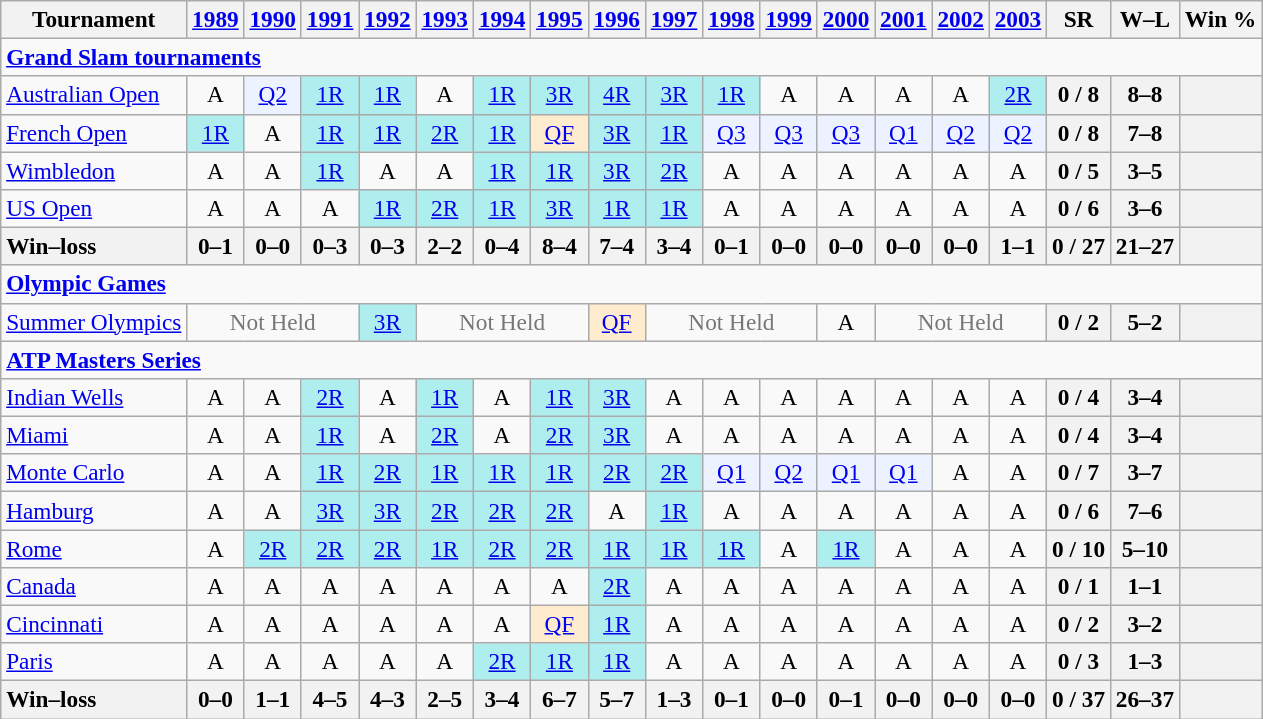<table class=wikitable style=text-align:center;font-size:97%>
<tr>
<th>Tournament</th>
<th><a href='#'>1989</a></th>
<th><a href='#'>1990</a></th>
<th><a href='#'>1991</a></th>
<th><a href='#'>1992</a></th>
<th><a href='#'>1993</a></th>
<th><a href='#'>1994</a></th>
<th><a href='#'>1995</a></th>
<th><a href='#'>1996</a></th>
<th><a href='#'>1997</a></th>
<th><a href='#'>1998</a></th>
<th><a href='#'>1999</a></th>
<th><a href='#'>2000</a></th>
<th><a href='#'>2001</a></th>
<th><a href='#'>2002</a></th>
<th><a href='#'>2003</a></th>
<th>SR</th>
<th>W–L</th>
<th>Win %</th>
</tr>
<tr>
<td colspan=23 align=left><strong><a href='#'>Grand Slam tournaments</a></strong></td>
</tr>
<tr>
<td align=left><a href='#'>Australian Open</a></td>
<td>A</td>
<td bgcolor=ecf2ff><a href='#'>Q2</a></td>
<td bgcolor=afeeee><a href='#'>1R</a></td>
<td bgcolor=afeeee><a href='#'>1R</a></td>
<td>A</td>
<td bgcolor=afeeee><a href='#'>1R</a></td>
<td bgcolor=afeeee><a href='#'>3R</a></td>
<td bgcolor=afeeee><a href='#'>4R</a></td>
<td bgcolor=afeeee><a href='#'>3R</a></td>
<td bgcolor=afeeee><a href='#'>1R</a></td>
<td>A</td>
<td>A</td>
<td>A</td>
<td>A</td>
<td bgcolor=afeeee><a href='#'>2R</a></td>
<th>0 / 8</th>
<th>8–8</th>
<th></th>
</tr>
<tr>
<td align=left><a href='#'>French Open</a></td>
<td bgcolor=afeeee><a href='#'>1R</a></td>
<td>A</td>
<td bgcolor=afeeee><a href='#'>1R</a></td>
<td bgcolor=afeeee><a href='#'>1R</a></td>
<td bgcolor=afeeee><a href='#'>2R</a></td>
<td bgcolor=afeeee><a href='#'>1R</a></td>
<td bgcolor=ffebcd><a href='#'>QF</a></td>
<td bgcolor=afeeee><a href='#'>3R</a></td>
<td bgcolor=afeeee><a href='#'>1R</a></td>
<td bgcolor=ecf2ff><a href='#'>Q3</a></td>
<td bgcolor=ecf2ff><a href='#'>Q3</a></td>
<td bgcolor=ecf2ff><a href='#'>Q3</a></td>
<td bgcolor=ecf2ff><a href='#'>Q1</a></td>
<td bgcolor=ecf2ff><a href='#'>Q2</a></td>
<td bgcolor=ecf2ff><a href='#'>Q2</a></td>
<th>0 / 8</th>
<th>7–8</th>
<th></th>
</tr>
<tr>
<td align=left><a href='#'>Wimbledon</a></td>
<td>A</td>
<td>A</td>
<td bgcolor=afeeee><a href='#'>1R</a></td>
<td>A</td>
<td>A</td>
<td bgcolor=afeeee><a href='#'>1R</a></td>
<td bgcolor=afeeee><a href='#'>1R</a></td>
<td bgcolor=afeeee><a href='#'>3R</a></td>
<td bgcolor=afeeee><a href='#'>2R</a></td>
<td>A</td>
<td>A</td>
<td>A</td>
<td>A</td>
<td>A</td>
<td>A</td>
<th>0 / 5</th>
<th>3–5</th>
<th></th>
</tr>
<tr>
<td align=left><a href='#'>US Open</a></td>
<td>A</td>
<td>A</td>
<td>A</td>
<td bgcolor=afeeee><a href='#'>1R</a></td>
<td bgcolor=afeeee><a href='#'>2R</a></td>
<td bgcolor=afeeee><a href='#'>1R</a></td>
<td bgcolor=afeeee><a href='#'>3R</a></td>
<td bgcolor=afeeee><a href='#'>1R</a></td>
<td bgcolor=afeeee><a href='#'>1R</a></td>
<td>A</td>
<td>A</td>
<td>A</td>
<td>A</td>
<td>A</td>
<td>A</td>
<th>0 / 6</th>
<th>3–6</th>
<th></th>
</tr>
<tr>
<th style=text-align:left>Win–loss</th>
<th>0–1</th>
<th>0–0</th>
<th>0–3</th>
<th>0–3</th>
<th>2–2</th>
<th>0–4</th>
<th>8–4</th>
<th>7–4</th>
<th>3–4</th>
<th>0–1</th>
<th>0–0</th>
<th>0–0</th>
<th>0–0</th>
<th>0–0</th>
<th>1–1</th>
<th>0 / 27</th>
<th>21–27</th>
<th></th>
</tr>
<tr>
<td colspan=20 align=left><strong><a href='#'>Olympic Games</a></strong></td>
</tr>
<tr>
<td align=left><a href='#'>Summer Olympics</a></td>
<td colspan=3 style=color:#767676>Not Held</td>
<td bgcolor=afeeee><a href='#'>3R</a></td>
<td colspan=3 style=color:#767676>Not Held</td>
<td bgcolor=ffebcd><a href='#'>QF</a></td>
<td colspan=3 style=color:#767676>Not Held</td>
<td>A</td>
<td colspan=3 style=color:#767676>Not Held</td>
<th>0 / 2</th>
<th>5–2</th>
<th></th>
</tr>
<tr>
<td colspan=23 align=left><strong><a href='#'>ATP Masters Series</a></strong></td>
</tr>
<tr>
<td align=left><a href='#'>Indian Wells</a></td>
<td>A</td>
<td>A</td>
<td bgcolor=afeeee><a href='#'>2R</a></td>
<td>A</td>
<td bgcolor=afeeee><a href='#'>1R</a></td>
<td>A</td>
<td bgcolor=afeeee><a href='#'>1R</a></td>
<td bgcolor=afeeee><a href='#'>3R</a></td>
<td>A</td>
<td>A</td>
<td>A</td>
<td>A</td>
<td>A</td>
<td>A</td>
<td>A</td>
<th>0 / 4</th>
<th>3–4</th>
<th></th>
</tr>
<tr>
<td align=left><a href='#'>Miami</a></td>
<td>A</td>
<td>A</td>
<td bgcolor=afeeee><a href='#'>1R</a></td>
<td>A</td>
<td bgcolor=afeeee><a href='#'>2R</a></td>
<td>A</td>
<td bgcolor=afeeee><a href='#'>2R</a></td>
<td bgcolor=afeeee><a href='#'>3R</a></td>
<td>A</td>
<td>A</td>
<td>A</td>
<td>A</td>
<td>A</td>
<td>A</td>
<td>A</td>
<th>0 / 4</th>
<th>3–4</th>
<th></th>
</tr>
<tr>
<td align=left><a href='#'>Monte Carlo</a></td>
<td>A</td>
<td>A</td>
<td bgcolor=afeeee><a href='#'>1R</a></td>
<td bgcolor=afeeee><a href='#'>2R</a></td>
<td bgcolor=afeeee><a href='#'>1R</a></td>
<td bgcolor=afeeee><a href='#'>1R</a></td>
<td bgcolor=afeeee><a href='#'>1R</a></td>
<td bgcolor=afeeee><a href='#'>2R</a></td>
<td bgcolor=afeeee><a href='#'>2R</a></td>
<td bgcolor=ecf2ff><a href='#'>Q1</a></td>
<td bgcolor=ecf2ff><a href='#'>Q2</a></td>
<td bgcolor=ecf2ff><a href='#'>Q1</a></td>
<td bgcolor=ecf2ff><a href='#'>Q1</a></td>
<td>A</td>
<td>A</td>
<th>0 / 7</th>
<th>3–7</th>
<th></th>
</tr>
<tr>
<td align=left><a href='#'>Hamburg</a></td>
<td>A</td>
<td>A</td>
<td bgcolor=afeeee><a href='#'>3R</a></td>
<td bgcolor=afeeee><a href='#'>3R</a></td>
<td bgcolor=afeeee><a href='#'>2R</a></td>
<td bgcolor=afeeee><a href='#'>2R</a></td>
<td bgcolor=afeeee><a href='#'>2R</a></td>
<td>A</td>
<td bgcolor=afeeee><a href='#'>1R</a></td>
<td>A</td>
<td>A</td>
<td>A</td>
<td>A</td>
<td>A</td>
<td>A</td>
<th>0 / 6</th>
<th>7–6</th>
<th></th>
</tr>
<tr>
<td align=left><a href='#'>Rome</a></td>
<td>A</td>
<td bgcolor=afeeee><a href='#'>2R</a></td>
<td bgcolor=afeeee><a href='#'>2R</a></td>
<td bgcolor=afeeee><a href='#'>2R</a></td>
<td bgcolor=afeeee><a href='#'>1R</a></td>
<td bgcolor=afeeee><a href='#'>2R</a></td>
<td bgcolor=afeeee><a href='#'>2R</a></td>
<td bgcolor=afeeee><a href='#'>1R</a></td>
<td bgcolor=afeeee><a href='#'>1R</a></td>
<td bgcolor=afeeee><a href='#'>1R</a></td>
<td>A</td>
<td bgcolor=afeeee><a href='#'>1R</a></td>
<td>A</td>
<td>A</td>
<td>A</td>
<th>0 / 10</th>
<th>5–10</th>
<th></th>
</tr>
<tr>
<td align=left><a href='#'>Canada</a></td>
<td>A</td>
<td>A</td>
<td>A</td>
<td>A</td>
<td>A</td>
<td>A</td>
<td>A</td>
<td bgcolor=afeeee><a href='#'>2R</a></td>
<td>A</td>
<td>A</td>
<td>A</td>
<td>A</td>
<td>A</td>
<td>A</td>
<td>A</td>
<th>0 / 1</th>
<th>1–1</th>
<th></th>
</tr>
<tr>
<td align=left><a href='#'>Cincinnati</a></td>
<td>A</td>
<td>A</td>
<td>A</td>
<td>A</td>
<td>A</td>
<td>A</td>
<td bgcolor=ffebcd><a href='#'>QF</a></td>
<td bgcolor=afeeee><a href='#'>1R</a></td>
<td>A</td>
<td>A</td>
<td>A</td>
<td>A</td>
<td>A</td>
<td>A</td>
<td>A</td>
<th>0 / 2</th>
<th>3–2</th>
<th></th>
</tr>
<tr>
<td align=left><a href='#'>Paris</a></td>
<td>A</td>
<td>A</td>
<td>A</td>
<td>A</td>
<td>A</td>
<td bgcolor=afeeee><a href='#'>2R</a></td>
<td bgcolor=afeeee><a href='#'>1R</a></td>
<td bgcolor=afeeee><a href='#'>1R</a></td>
<td>A</td>
<td>A</td>
<td>A</td>
<td>A</td>
<td>A</td>
<td>A</td>
<td>A</td>
<th>0 / 3</th>
<th>1–3</th>
<th></th>
</tr>
<tr>
<th style=text-align:left>Win–loss</th>
<th>0–0</th>
<th>1–1</th>
<th>4–5</th>
<th>4–3</th>
<th>2–5</th>
<th>3–4</th>
<th>6–7</th>
<th>5–7</th>
<th>1–3</th>
<th>0–1</th>
<th>0–0</th>
<th>0–1</th>
<th>0–0</th>
<th>0–0</th>
<th>0–0</th>
<th>0 / 37</th>
<th>26–37</th>
<th></th>
</tr>
</table>
